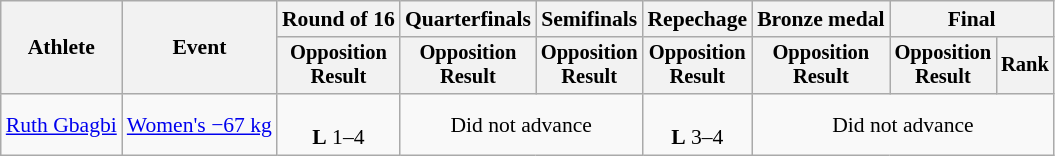<table class="wikitable" style="font-size:90%">
<tr>
<th rowspan=2>Athlete</th>
<th rowspan=2>Event</th>
<th>Round of 16</th>
<th>Quarterfinals</th>
<th>Semifinals</th>
<th>Repechage</th>
<th>Bronze medal</th>
<th colspan=2>Final</th>
</tr>
<tr style="font-size:95%">
<th>Opposition<br>Result</th>
<th>Opposition<br>Result</th>
<th>Opposition<br>Result</th>
<th>Opposition<br>Result</th>
<th>Opposition<br>Result</th>
<th>Opposition<br>Result</th>
<th>Rank</th>
</tr>
<tr align=center>
<td align=left><a href='#'>Ruth Gbagbi</a></td>
<td align=left><a href='#'>Women's −67 kg</a></td>
<td><br><strong>L</strong> 1–4</td>
<td colspan=2>Did not advance</td>
<td><br><strong>L</strong> 3–4</td>
<td colspan=3>Did not advance</td>
</tr>
</table>
